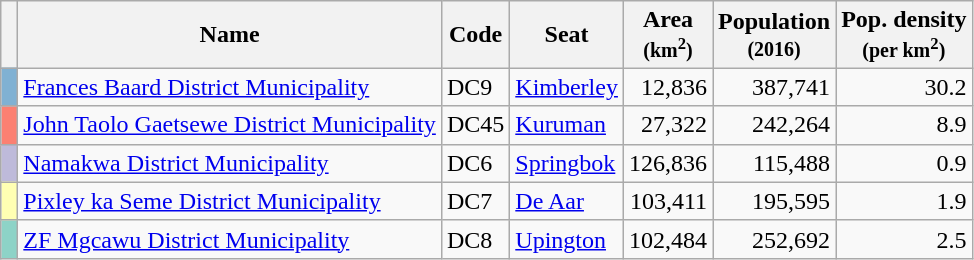<table class="wikitable sortable">
<tr>
<th class="unsortable"> </th>
<th>Name</th>
<th>Code</th>
<th>Seat</th>
<th>Area<br><small>(km<sup>2</sup>)</small></th>
<th>Population<br><small>(2016)</small></th>
<th>Pop. density<br><small>(per km<sup>2</sup>)</small></th>
</tr>
<tr>
<td style="text-align:center;background-color:#80B1D3"></td>
<td><a href='#'>Frances Baard District Municipality</a></td>
<td>DC9</td>
<td><a href='#'>Kimberley</a></td>
<td style="text-align:right">12,836</td>
<td style="text-align:right">387,741</td>
<td style="text-align:right">30.2</td>
</tr>
<tr>
<td style="text-align:center;background-color:#FB8072"></td>
<td><a href='#'>John Taolo Gaetsewe District Municipality</a></td>
<td>DC45</td>
<td><a href='#'>Kuruman</a></td>
<td style="text-align:right">27,322</td>
<td style="text-align:right">242,264</td>
<td style="text-align:right">8.9</td>
</tr>
<tr>
<td style="text-align:center;background-color:#BEBADA"></td>
<td><a href='#'>Namakwa District Municipality</a></td>
<td>DC6</td>
<td><a href='#'>Springbok</a></td>
<td style="text-align:right">126,836</td>
<td style="text-align:right">115,488</td>
<td style="text-align:right">0.9</td>
</tr>
<tr>
<td style="text-align:center;background-color:#FFFFB3"></td>
<td><a href='#'>Pixley ka Seme District Municipality</a></td>
<td>DC7</td>
<td><a href='#'>De Aar</a></td>
<td style="text-align:right">103,411</td>
<td style="text-align:right">195,595</td>
<td style="text-align:right">1.9</td>
</tr>
<tr>
<td style="text-align:center;background-color:#8DD3C7"></td>
<td><a href='#'>ZF Mgcawu District Municipality</a></td>
<td>DC8</td>
<td><a href='#'>Upington</a></td>
<td style="text-align:right">102,484</td>
<td style="text-align:right">252,692</td>
<td style="text-align:right">2.5</td>
</tr>
</table>
